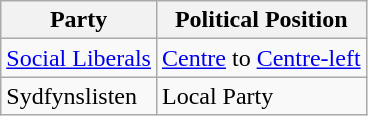<table class="wikitable mw-collapsible mw-collapsed">
<tr>
<th>Party</th>
<th>Political Position</th>
</tr>
<tr>
<td><a href='#'>Social Liberals</a></td>
<td><a href='#'>Centre</a> to <a href='#'>Centre-left</a></td>
</tr>
<tr>
<td>Sydfynslisten</td>
<td>Local Party</td>
</tr>
</table>
